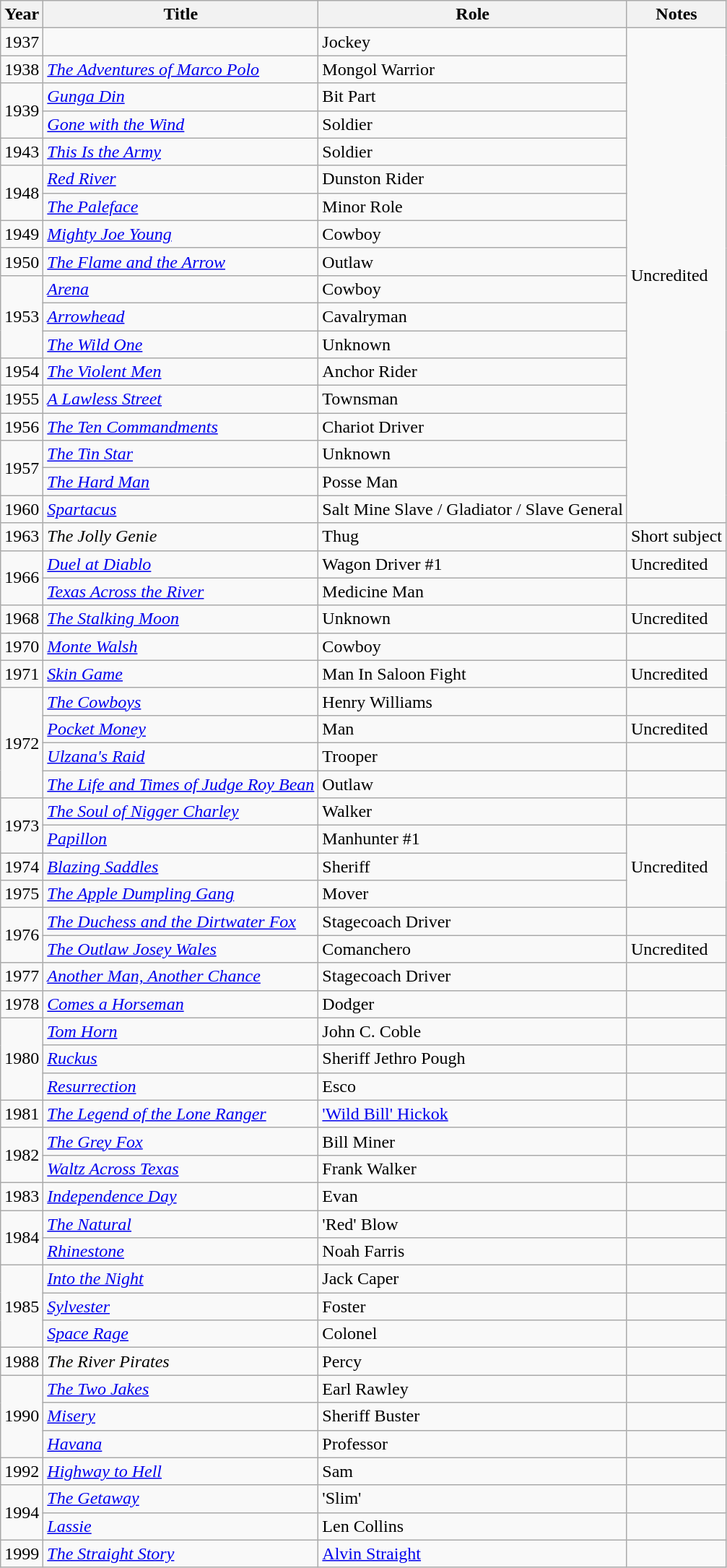<table class="wikitable sortable">
<tr>
<th>Year</th>
<th>Title</th>
<th>Role</th>
<th class="unsortable">Notes</th>
</tr>
<tr>
<td>1937</td>
<td><em></em></td>
<td>Jockey</td>
<td rowspan=18>Uncredited</td>
</tr>
<tr>
<td>1938</td>
<td><em><a href='#'>The Adventures of Marco Polo</a></em></td>
<td>Mongol Warrior</td>
</tr>
<tr>
<td rowspan=2>1939</td>
<td><em><a href='#'>Gunga Din</a></em></td>
<td>Bit Part</td>
</tr>
<tr>
<td><em><a href='#'>Gone with the Wind</a></em></td>
<td>Soldier</td>
</tr>
<tr>
<td>1943</td>
<td><em><a href='#'>This Is the Army</a></em></td>
<td>Soldier</td>
</tr>
<tr>
<td rowspan=2>1948</td>
<td><em><a href='#'>Red River</a></em></td>
<td>Dunston Rider</td>
</tr>
<tr>
<td><em><a href='#'>The Paleface</a></em></td>
<td>Minor Role</td>
</tr>
<tr>
<td>1949</td>
<td><em><a href='#'>Mighty Joe Young</a></em></td>
<td>Cowboy</td>
</tr>
<tr>
<td>1950</td>
<td><em><a href='#'>The Flame and the Arrow</a></em></td>
<td>Outlaw</td>
</tr>
<tr>
<td rowspan=3>1953</td>
<td><em><a href='#'>Arena</a></em></td>
<td>Cowboy</td>
</tr>
<tr>
<td><em><a href='#'>Arrowhead</a></em></td>
<td>Cavalryman</td>
</tr>
<tr>
<td><em><a href='#'>The Wild One</a></em></td>
<td>Unknown</td>
</tr>
<tr>
<td>1954</td>
<td><em><a href='#'>The Violent Men</a></em></td>
<td>Anchor Rider</td>
</tr>
<tr>
<td>1955</td>
<td><em><a href='#'>A Lawless Street</a></em></td>
<td>Townsman</td>
</tr>
<tr>
<td>1956</td>
<td><em><a href='#'>The Ten Commandments</a></em></td>
<td>Chariot Driver</td>
</tr>
<tr>
<td rowspan=2>1957</td>
<td><em><a href='#'>The Tin Star</a></em></td>
<td>Unknown</td>
</tr>
<tr>
<td><em><a href='#'>The Hard Man</a></em></td>
<td>Posse Man</td>
</tr>
<tr>
<td>1960</td>
<td><em><a href='#'>Spartacus</a></em></td>
<td>Salt Mine Slave / Gladiator / Slave General</td>
</tr>
<tr>
<td>1963</td>
<td><em>The Jolly Genie</em></td>
<td>Thug</td>
<td>Short subject</td>
</tr>
<tr>
<td rowspan=2>1966</td>
<td><em><a href='#'>Duel at Diablo</a></em></td>
<td>Wagon Driver #1</td>
<td>Uncredited</td>
</tr>
<tr>
<td><em><a href='#'>Texas Across the River</a></em></td>
<td>Medicine Man</td>
<td></td>
</tr>
<tr>
<td>1968</td>
<td><em><a href='#'>The Stalking Moon</a></em></td>
<td>Unknown</td>
<td>Uncredited</td>
</tr>
<tr>
<td>1970</td>
<td><em><a href='#'>Monte Walsh</a></em></td>
<td>Cowboy</td>
<td></td>
</tr>
<tr>
<td>1971</td>
<td><em><a href='#'>Skin Game</a></em></td>
<td>Man In Saloon Fight</td>
<td>Uncredited</td>
</tr>
<tr>
<td rowspan=4>1972</td>
<td><em><a href='#'>The Cowboys</a></em></td>
<td>Henry Williams</td>
<td></td>
</tr>
<tr>
<td><em><a href='#'>Pocket Money</a></em></td>
<td>Man</td>
<td>Uncredited</td>
</tr>
<tr>
<td><em><a href='#'>Ulzana's Raid</a></em></td>
<td>Trooper</td>
<td></td>
</tr>
<tr>
<td><em><a href='#'>The Life and Times of Judge Roy Bean</a></em></td>
<td>Outlaw</td>
<td></td>
</tr>
<tr>
<td rowspan=2>1973</td>
<td><em><a href='#'>The Soul of Nigger Charley</a></em></td>
<td>Walker</td>
<td></td>
</tr>
<tr>
<td><em><a href='#'>Papillon</a></em></td>
<td>Manhunter #1</td>
<td rowspan=3>Uncredited</td>
</tr>
<tr>
<td>1974</td>
<td><em><a href='#'>Blazing Saddles</a></em></td>
<td>Sheriff</td>
</tr>
<tr>
<td>1975</td>
<td><em><a href='#'>The Apple Dumpling Gang</a></em></td>
<td>Mover</td>
</tr>
<tr>
<td rowspan=2>1976</td>
<td><em><a href='#'>The Duchess and the Dirtwater Fox</a></em></td>
<td>Stagecoach Driver</td>
<td></td>
</tr>
<tr>
<td><em><a href='#'>The Outlaw Josey Wales</a></em></td>
<td>Comanchero</td>
<td>Uncredited</td>
</tr>
<tr>
<td>1977</td>
<td><em><a href='#'>Another Man, Another Chance</a></em></td>
<td>Stagecoach Driver</td>
<td></td>
</tr>
<tr>
<td>1978</td>
<td><em><a href='#'>Comes a Horseman</a></em></td>
<td>Dodger</td>
<td></td>
</tr>
<tr>
<td rowspan=3>1980</td>
<td><em><a href='#'>Tom Horn</a></em></td>
<td>John C. Coble</td>
<td></td>
</tr>
<tr>
<td><em><a href='#'>Ruckus</a></em></td>
<td>Sheriff Jethro Pough</td>
<td></td>
</tr>
<tr>
<td><em><a href='#'>Resurrection</a></em></td>
<td>Esco</td>
<td></td>
</tr>
<tr>
<td>1981</td>
<td><em><a href='#'>The Legend of the Lone Ranger</a></em></td>
<td><a href='#'>'Wild Bill' Hickok</a></td>
<td></td>
</tr>
<tr>
<td rowspan=2>1982</td>
<td><em><a href='#'>The Grey Fox</a></em></td>
<td>Bill Miner</td>
<td></td>
</tr>
<tr>
<td><em><a href='#'>Waltz Across Texas</a></em></td>
<td>Frank Walker</td>
<td></td>
</tr>
<tr>
<td>1983</td>
<td><em><a href='#'>Independence Day</a></em></td>
<td>Evan</td>
<td></td>
</tr>
<tr>
<td rowspan=2>1984</td>
<td><em><a href='#'>The Natural</a></em></td>
<td>'Red' Blow</td>
<td></td>
</tr>
<tr>
<td><em><a href='#'>Rhinestone</a></em></td>
<td>Noah Farris</td>
<td></td>
</tr>
<tr>
<td rowspan=3>1985</td>
<td><em><a href='#'>Into the Night</a></em></td>
<td>Jack Caper</td>
<td></td>
</tr>
<tr>
<td><em><a href='#'>Sylvester</a></em></td>
<td>Foster</td>
<td></td>
</tr>
<tr>
<td><em><a href='#'>Space Rage</a></em></td>
<td>Colonel</td>
<td></td>
</tr>
<tr>
<td>1988</td>
<td><em>The River Pirates</em></td>
<td>Percy</td>
<td></td>
</tr>
<tr>
<td rowspan=3>1990</td>
<td><em><a href='#'>The Two Jakes</a></em></td>
<td>Earl Rawley</td>
<td></td>
</tr>
<tr>
<td><em><a href='#'>Misery</a></em></td>
<td>Sheriff Buster</td>
<td></td>
</tr>
<tr>
<td><em><a href='#'>Havana</a></em></td>
<td>Professor</td>
<td></td>
</tr>
<tr>
<td>1992</td>
<td><em><a href='#'>Highway to Hell</a></em></td>
<td>Sam</td>
<td></td>
</tr>
<tr>
<td rowspan=2>1994</td>
<td><em><a href='#'>The Getaway</a></em></td>
<td>'Slim'</td>
<td></td>
</tr>
<tr>
<td><em><a href='#'>Lassie</a></em></td>
<td>Len Collins</td>
<td></td>
</tr>
<tr>
<td>1999</td>
<td><em><a href='#'>The Straight Story</a></em></td>
<td><a href='#'>Alvin Straight</a></td>
<td></td>
</tr>
</table>
